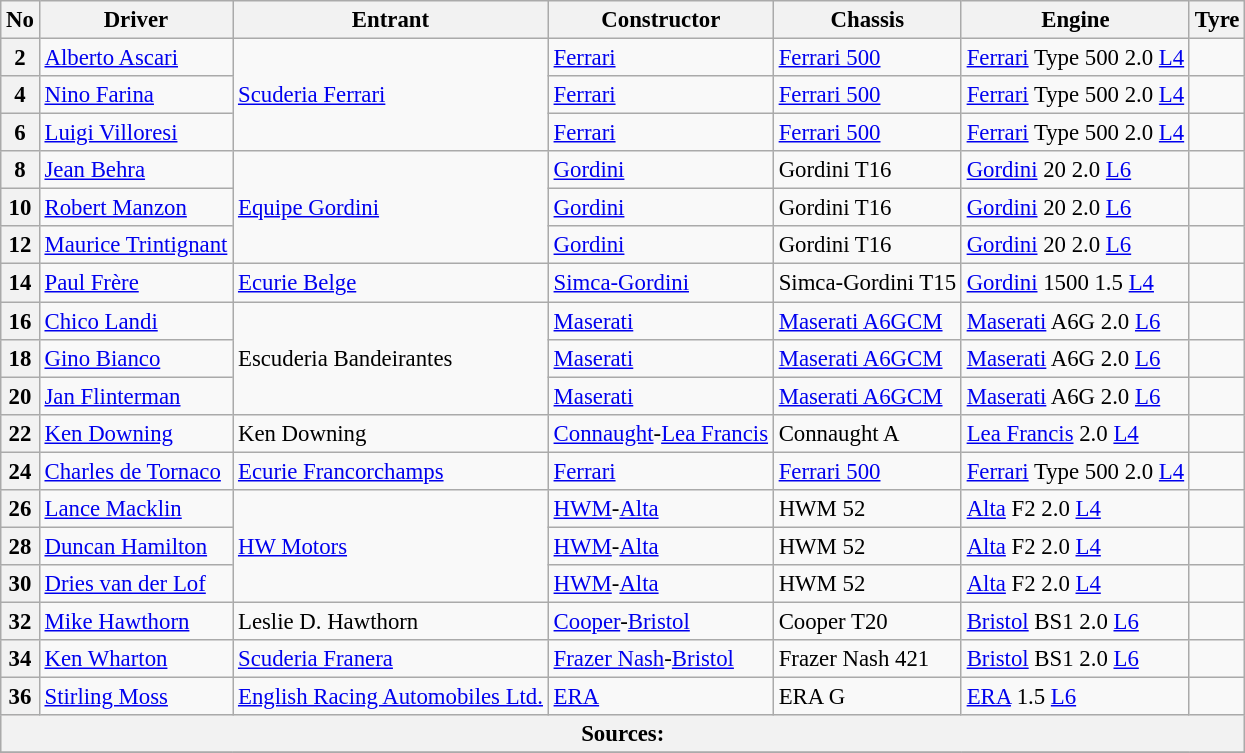<table class="wikitable sortable" style="font-size: 95%;">
<tr>
<th>No</th>
<th>Driver</th>
<th>Entrant</th>
<th>Constructor</th>
<th>Chassis</th>
<th>Engine</th>
<th>Tyre</th>
</tr>
<tr>
<th>2</th>
<td> <a href='#'>Alberto Ascari</a></td>
<td rowspan=3><a href='#'>Scuderia Ferrari</a></td>
<td><a href='#'>Ferrari</a></td>
<td><a href='#'>Ferrari 500</a></td>
<td><a href='#'>Ferrari</a> Type 500 2.0 <a href='#'>L4</a></td>
<td align="center"></td>
</tr>
<tr>
<th>4</th>
<td> <a href='#'>Nino Farina</a></td>
<td><a href='#'>Ferrari</a></td>
<td><a href='#'>Ferrari 500</a></td>
<td><a href='#'>Ferrari</a> Type 500 2.0 <a href='#'>L4</a></td>
<td align="center"></td>
</tr>
<tr>
<th>6</th>
<td> <a href='#'>Luigi Villoresi</a></td>
<td><a href='#'>Ferrari</a></td>
<td><a href='#'>Ferrari 500</a></td>
<td><a href='#'>Ferrari</a> Type 500 2.0 <a href='#'>L4</a></td>
<td align="center"></td>
</tr>
<tr>
<th>8</th>
<td> <a href='#'>Jean Behra</a></td>
<td rowspan=3><a href='#'>Equipe Gordini</a></td>
<td><a href='#'>Gordini</a></td>
<td>Gordini T16</td>
<td><a href='#'>Gordini</a> 20 2.0 <a href='#'>L6</a></td>
<td align="center"></td>
</tr>
<tr>
<th>10</th>
<td> <a href='#'>Robert Manzon</a></td>
<td><a href='#'>Gordini</a></td>
<td>Gordini T16</td>
<td><a href='#'>Gordini</a> 20 2.0 <a href='#'>L6</a></td>
<td align="center"></td>
</tr>
<tr>
<th>12</th>
<td> <a href='#'>Maurice Trintignant</a></td>
<td><a href='#'>Gordini</a></td>
<td>Gordini T16</td>
<td><a href='#'>Gordini</a> 20 2.0 <a href='#'>L6</a></td>
<td align="center"></td>
</tr>
<tr>
<th>14</th>
<td> <a href='#'>Paul Frère</a></td>
<td><a href='#'>Ecurie Belge</a></td>
<td><a href='#'>Simca-Gordini</a></td>
<td>Simca-Gordini T15</td>
<td><a href='#'>Gordini</a> 1500 1.5 <a href='#'>L4</a></td>
<td align="center"></td>
</tr>
<tr>
<th>16</th>
<td> <a href='#'>Chico Landi</a></td>
<td rowspan=3>Escuderia Bandeirantes</td>
<td><a href='#'>Maserati</a></td>
<td><a href='#'>Maserati A6GCM</a></td>
<td><a href='#'>Maserati</a> A6G 2.0 <a href='#'>L6</a></td>
<td align="center"></td>
</tr>
<tr>
<th>18</th>
<td> <a href='#'>Gino Bianco</a></td>
<td><a href='#'>Maserati</a></td>
<td><a href='#'>Maserati A6GCM</a></td>
<td><a href='#'>Maserati</a> A6G 2.0 <a href='#'>L6</a></td>
<td align="center"></td>
</tr>
<tr>
<th>20</th>
<td> <a href='#'>Jan Flinterman</a></td>
<td><a href='#'>Maserati</a></td>
<td><a href='#'>Maserati A6GCM</a></td>
<td><a href='#'>Maserati</a> A6G 2.0 <a href='#'>L6</a></td>
<td align="center"></td>
</tr>
<tr>
<th>22</th>
<td> <a href='#'>Ken Downing</a></td>
<td>Ken Downing</td>
<td><a href='#'>Connaught</a>-<a href='#'>Lea Francis</a></td>
<td>Connaught A</td>
<td><a href='#'>Lea Francis</a> 2.0 <a href='#'>L4</a></td>
<td align="center"></td>
</tr>
<tr>
<th>24</th>
<td> <a href='#'>Charles de Tornaco</a></td>
<td><a href='#'>Ecurie Francorchamps</a></td>
<td><a href='#'>Ferrari</a></td>
<td><a href='#'>Ferrari 500</a></td>
<td><a href='#'>Ferrari</a> Type 500 2.0 <a href='#'>L4</a></td>
<td align="center"></td>
</tr>
<tr>
<th>26</th>
<td> <a href='#'>Lance Macklin</a></td>
<td rowspan=3><a href='#'>HW Motors</a></td>
<td><a href='#'>HWM</a>-<a href='#'>Alta</a></td>
<td>HWM 52</td>
<td><a href='#'>Alta</a> F2 2.0 <a href='#'>L4</a></td>
<td align="center"></td>
</tr>
<tr>
<th>28</th>
<td> <a href='#'>Duncan Hamilton</a></td>
<td><a href='#'>HWM</a>-<a href='#'>Alta</a></td>
<td>HWM 52</td>
<td><a href='#'>Alta</a> F2 2.0 <a href='#'>L4</a></td>
<td align="center"></td>
</tr>
<tr>
<th>30</th>
<td> <a href='#'>Dries van der Lof</a></td>
<td><a href='#'>HWM</a>-<a href='#'>Alta</a></td>
<td>HWM 52</td>
<td><a href='#'>Alta</a> F2 2.0 <a href='#'>L4</a></td>
<td align="center"></td>
</tr>
<tr>
<th>32</th>
<td> <a href='#'>Mike Hawthorn</a></td>
<td>Leslie D. Hawthorn</td>
<td><a href='#'>Cooper</a>-<a href='#'>Bristol</a></td>
<td>Cooper T20</td>
<td><a href='#'>Bristol</a> BS1 2.0 <a href='#'>L6</a></td>
<td align="center"></td>
</tr>
<tr>
<th>34</th>
<td> <a href='#'>Ken Wharton</a></td>
<td><a href='#'>Scuderia Franera</a></td>
<td><a href='#'>Frazer Nash</a>-<a href='#'>Bristol</a></td>
<td>Frazer Nash 421</td>
<td><a href='#'>Bristol</a> BS1 2.0 <a href='#'>L6</a></td>
<td align="center"></td>
</tr>
<tr>
<th>36</th>
<td> <a href='#'>Stirling Moss</a></td>
<td><a href='#'>English Racing Automobiles Ltd.</a></td>
<td><a href='#'>ERA</a></td>
<td>ERA G</td>
<td><a href='#'>ERA</a> 1.5 <a href='#'>L6</a></td>
<td align="center"></td>
</tr>
<tr style="background-color:#E5E4E2" align="center">
<th colspan=7>Sources: </th>
</tr>
<tr>
</tr>
</table>
